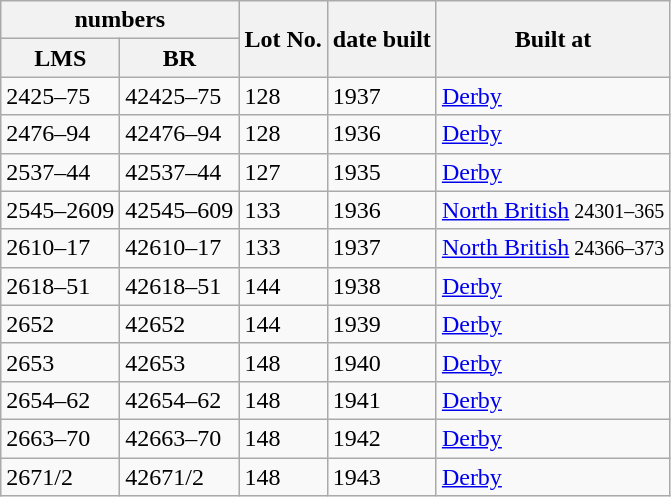<table class="wikitable">
<tr>
<th colspan=2>numbers</th>
<th rowspan=2>Lot No.</th>
<th rowspan=2>date built</th>
<th rowspan=2>Built at</th>
</tr>
<tr>
<th>LMS</th>
<th>BR</th>
</tr>
<tr>
<td>2425–75</td>
<td>42425–75</td>
<td>128</td>
<td>1937</td>
<td><a href='#'>Derby</a></td>
</tr>
<tr>
<td>2476–94</td>
<td>42476–94</td>
<td>128</td>
<td>1936</td>
<td><a href='#'>Derby</a></td>
</tr>
<tr>
<td>2537–44</td>
<td>42537–44</td>
<td>127</td>
<td>1935</td>
<td><a href='#'>Derby</a></td>
</tr>
<tr>
<td>2545–2609</td>
<td>42545–609</td>
<td>133</td>
<td>1936</td>
<td><a href='#'>North British</a><small> 24301–365</small></td>
</tr>
<tr>
<td>2610–17</td>
<td>42610–17</td>
<td>133</td>
<td>1937</td>
<td><a href='#'>North British</a><small> 24366–373</small></td>
</tr>
<tr>
<td>2618–51</td>
<td>42618–51</td>
<td>144</td>
<td>1938</td>
<td><a href='#'>Derby</a></td>
</tr>
<tr>
<td>2652</td>
<td>42652</td>
<td>144</td>
<td>1939</td>
<td><a href='#'>Derby</a></td>
</tr>
<tr>
<td>2653</td>
<td>42653</td>
<td>148</td>
<td>1940</td>
<td><a href='#'>Derby</a></td>
</tr>
<tr>
<td>2654–62</td>
<td>42654–62</td>
<td>148</td>
<td>1941</td>
<td><a href='#'>Derby</a></td>
</tr>
<tr>
<td>2663–70</td>
<td>42663–70</td>
<td>148</td>
<td>1942</td>
<td><a href='#'>Derby</a></td>
</tr>
<tr>
<td>2671/2</td>
<td>42671/2</td>
<td>148</td>
<td>1943</td>
<td><a href='#'>Derby</a></td>
</tr>
</table>
